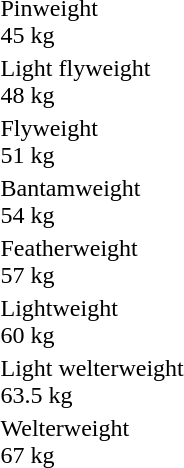<table>
<tr>
<td>Pinweight<br> 45 kg</td>
<td></td>
<td></td>
<td></td>
</tr>
<tr>
<td>Light flyweight<br> 48 kg</td>
<td></td>
<td></td>
<td></td>
</tr>
<tr>
<td>Flyweight<br> 51 kg</td>
<td></td>
<td></td>
<td></td>
</tr>
<tr>
<td>Bantamweight<br> 54 kg</td>
<td></td>
<td></td>
<td></td>
</tr>
<tr>
<td>Featherweight<br> 57 kg</td>
<td></td>
<td></td>
<td></td>
</tr>
<tr>
<td rowspan=2>Lightweight<br> 60 kg</td>
<td rowspan=2></td>
<td rowspan=2></td>
<td></td>
</tr>
<tr>
<td></td>
</tr>
<tr>
<td>Light welterweight<br>63.5 kg</td>
<td></td>
<td></td>
<td></td>
</tr>
<tr>
<td>Welterweight<br> 67 kg</td>
<td></td>
<td></td>
<td></td>
</tr>
</table>
